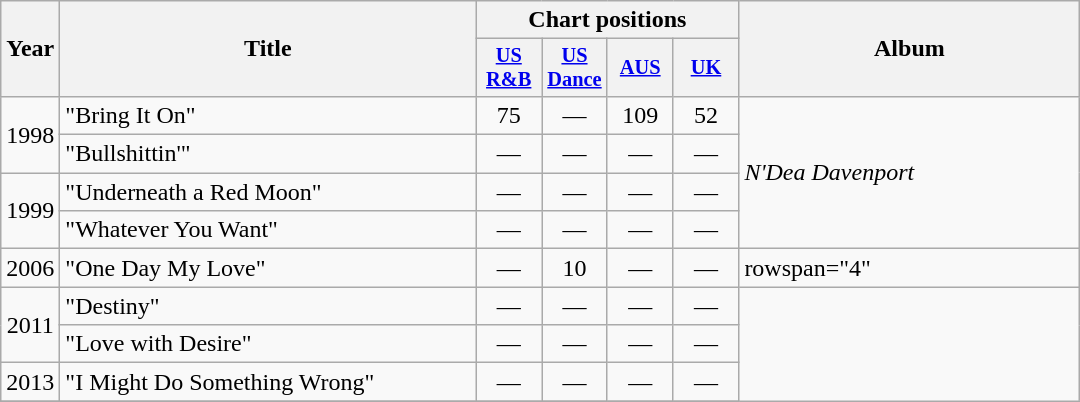<table class="wikitable">
<tr>
<th width="28" rowspan="2">Year</th>
<th width="270" rowspan="2">Title</th>
<th colspan="4">Chart positions</th>
<th width="220" rowspan="2">Album</th>
</tr>
<tr>
<th scope="col" style="width:2.75em;font-size:85%;"><a href='#'>US R&B</a><br></th>
<th scope="col" style="width:2.75em;font-size:85%;"><a href='#'>US Dance</a><br></th>
<th scope="col" style="width:2.75em;font-size:85%;"><a href='#'>AUS</a><br></th>
<th scope="col" style="width:2.75em;font-size:85%;"><a href='#'>UK</a><br></th>
</tr>
<tr>
<td align="center" valign="center" rowspan="2">1998</td>
<td>"Bring It On"</td>
<td align="center">75</td>
<td align="center">—</td>
<td align="center">109</td>
<td align="center">52</td>
<td align="left" rowspan="4"><em>N'Dea Davenport</em></td>
</tr>
<tr>
<td>"Bullshittin'"</td>
<td align="center">—</td>
<td align="center">—</td>
<td align="center">—</td>
<td align="center">—</td>
</tr>
<tr>
<td align="center" valign="center" rowspan="2">1999</td>
<td>"Underneath a Red Moon"</td>
<td align="center">—</td>
<td align="center">—</td>
<td align="center">—</td>
<td align="center">—</td>
</tr>
<tr>
<td>"Whatever You Want"</td>
<td align="center">—</td>
<td align="center">—</td>
<td align="center">—</td>
<td align="center">—</td>
</tr>
<tr>
<td align="center" valign="center" rowspan="1">2006</td>
<td>"One Day My Love"</td>
<td align="center">—</td>
<td align="center">10</td>
<td align="center">—</td>
<td align="center">—</td>
<td>rowspan="4" </td>
</tr>
<tr>
<td align="center" valign="center" rowspan="2">2011</td>
<td>"Destiny"</td>
<td align="center">—</td>
<td align="center">—</td>
<td align="center">—</td>
<td align="center">—</td>
</tr>
<tr>
<td>"Love with Desire"</td>
<td align="center">—</td>
<td align="center">—</td>
<td align="center">—</td>
<td align="center">—</td>
</tr>
<tr>
<td align="center" valign="center" rowspan="1">2013</td>
<td>"I Might Do Something Wrong"</td>
<td align="center">—</td>
<td align="center">—</td>
<td align="center">—</td>
<td align="center">—</td>
</tr>
<tr>
</tr>
</table>
